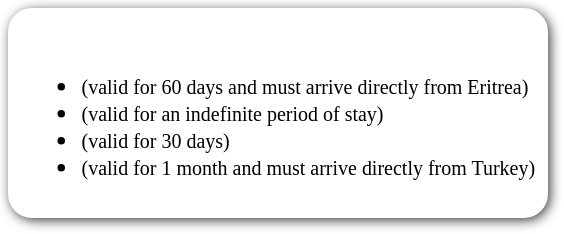<table style=" border-radius:1em; box-shadow: 0.1em 0.1em 0.5em rgba(0,0,0,0.75); background-color: white; border: 1px solid white; padding: 5px;">
<tr style="vertical-align:top;">
<td><br><ul><li> <small>(valid for 60 days and must arrive directly from Eritrea)</small></li><li> <small>(valid for an indefinite period of stay)</small></li><li> <small>(valid for 30 days)</small></li><li> <small>(valid for 1 month and must arrive directly from Turkey)</small></li></ul></td>
</tr>
</table>
